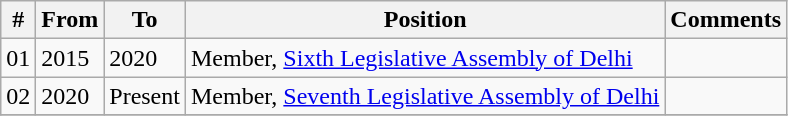<table class="wikitable  sortable">
<tr>
<th>#</th>
<th>From</th>
<th>To</th>
<th>Position</th>
<th>Comments</th>
</tr>
<tr>
<td>01</td>
<td>2015</td>
<td>2020</td>
<td>Member, <a href='#'>Sixth Legislative Assembly of Delhi</a></td>
<td></td>
</tr>
<tr>
<td>02</td>
<td>2020</td>
<td>Present</td>
<td>Member, <a href='#'>Seventh Legislative Assembly of Delhi</a></td>
<td></td>
</tr>
<tr>
</tr>
</table>
